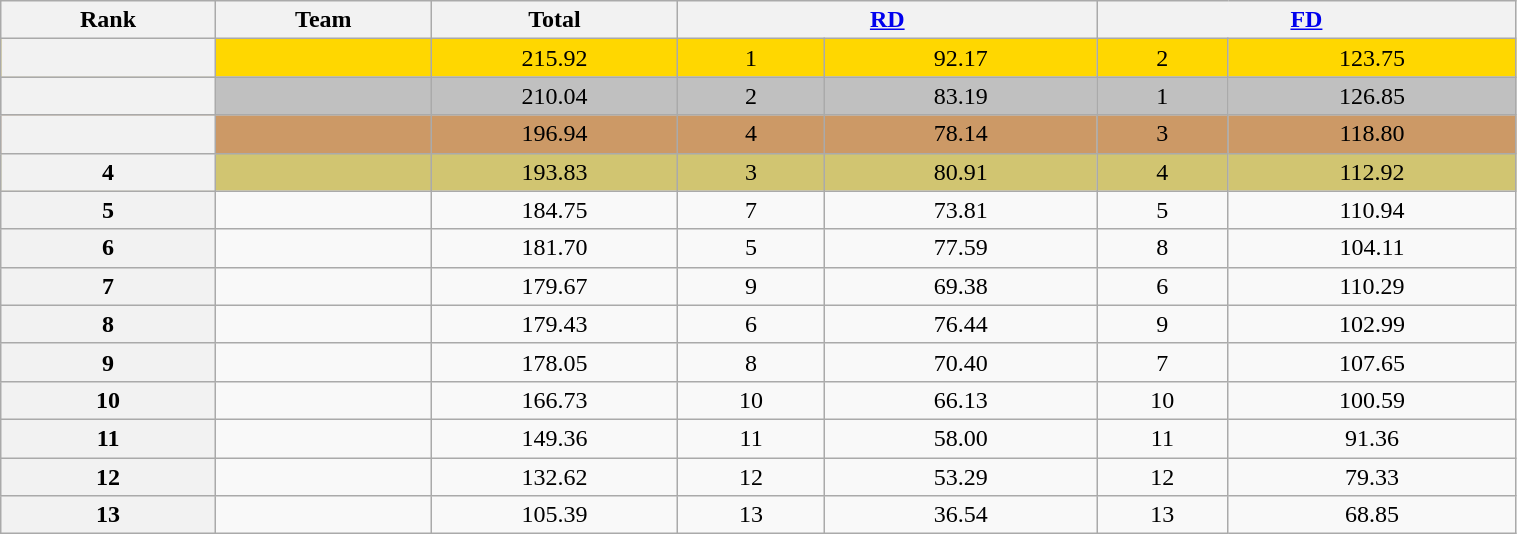<table class="wikitable sortable" style="text-align:left; width:80%">
<tr>
<th scope="col">Rank</th>
<th scope="col">Team</th>
<th scope="col">Total</th>
<th scope="col" colspan="2" width="80px"><a href='#'>RD</a></th>
<th scope="col" colspan="2" width="80px"><a href='#'>FD</a></th>
</tr>
<tr bgcolor="gold">
<th scope="row"></th>
<td></td>
<td align="center">215.92</td>
<td align="center">1</td>
<td align="center">92.17</td>
<td align="center">2</td>
<td align="center">123.75</td>
</tr>
<tr bgcolor="silver">
<th scope="row"></th>
<td></td>
<td align="center">210.04</td>
<td align="center">2</td>
<td align="center">83.19</td>
<td align="center">1</td>
<td align="center">126.85</td>
</tr>
<tr bgcolor="cc9966">
<th scope="row"></th>
<td></td>
<td align="center">196.94</td>
<td align="center">4</td>
<td align="center">78.14</td>
<td align="center">3</td>
<td align="center">118.80</td>
</tr>
<tr bgcolor="#d1c571">
<th scope="row">4</th>
<td></td>
<td align="center">193.83</td>
<td align="center">3</td>
<td align="center">80.91</td>
<td align="center">4</td>
<td align="center">112.92</td>
</tr>
<tr>
<th scope="row">5</th>
<td></td>
<td align="center">184.75</td>
<td align="center">7</td>
<td align="center">73.81</td>
<td align="center">5</td>
<td align="center">110.94</td>
</tr>
<tr>
<th scope="row">6</th>
<td></td>
<td align="center">181.70</td>
<td align="center">5</td>
<td align="center">77.59</td>
<td align="center">8</td>
<td align="center">104.11</td>
</tr>
<tr>
<th scope="row">7</th>
<td></td>
<td align="center">179.67</td>
<td align="center">9</td>
<td align="center">69.38</td>
<td align="center">6</td>
<td align="center">110.29</td>
</tr>
<tr>
<th scope="row">8</th>
<td></td>
<td align="center">179.43</td>
<td align="center">6</td>
<td align="center">76.44</td>
<td align="center">9</td>
<td align="center">102.99</td>
</tr>
<tr>
<th scope="row">9</th>
<td></td>
<td align="center">178.05</td>
<td align="center">8</td>
<td align="center">70.40</td>
<td align="center">7</td>
<td align="center">107.65</td>
</tr>
<tr>
<th scope="row">10</th>
<td></td>
<td align="center">166.73</td>
<td align="center">10</td>
<td align="center">66.13</td>
<td align="center">10</td>
<td align="center">100.59</td>
</tr>
<tr>
<th scope="row">11</th>
<td></td>
<td align="center">149.36</td>
<td align="center">11</td>
<td align="center">58.00</td>
<td align="center">11</td>
<td align="center">91.36</td>
</tr>
<tr>
<th scope="row">12</th>
<td></td>
<td align="center">132.62</td>
<td align="center">12</td>
<td align="center">53.29</td>
<td align="center">12</td>
<td align="center">79.33</td>
</tr>
<tr>
<th scope="row">13</th>
<td></td>
<td align="center">105.39</td>
<td align="center">13</td>
<td align="center">36.54</td>
<td align="center">13</td>
<td align="center">68.85</td>
</tr>
</table>
